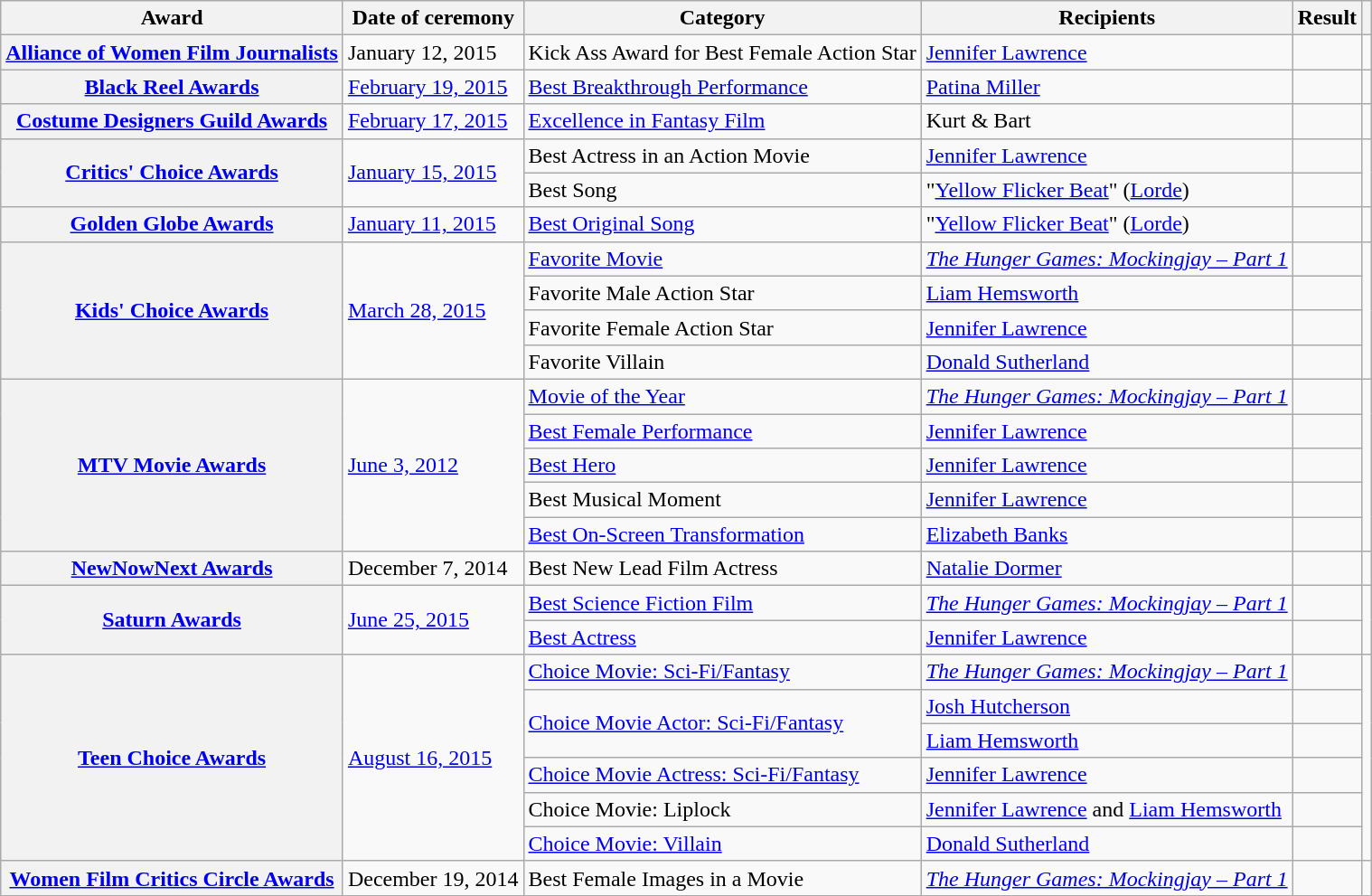<table class="wikitable plainrowheaders sortable">
<tr>
<th scope="col">Award</th>
<th scope="col">Date of ceremony</th>
<th scope="col">Category</th>
<th scope="col">Recipients</th>
<th scope="col">Result</th>
<th scope="col" class="unsortable"></th>
</tr>
<tr>
<th scope="row"><a href='#'>Alliance of Women Film Journalists</a></th>
<td>January 12, 2015</td>
<td>Kick Ass Award for Best Female Action Star</td>
<td><a href='#'>Jennifer Lawrence</a></td>
<td></td>
<td style="text-align:center;"></td>
</tr>
<tr>
<th scope="row"><a href='#'>Black Reel Awards</a></th>
<td><a href='#'>February 19, 2015</a></td>
<td><a href='#'>Best Breakthrough Performance</a></td>
<td><a href='#'>Patina Miller</a></td>
<td></td>
<td style="text-align:center;"></td>
</tr>
<tr>
<th scope="row"><a href='#'>Costume Designers Guild Awards</a></th>
<td><a href='#'>February 17, 2015</a></td>
<td><a href='#'>Excellence in Fantasy Film</a></td>
<td>Kurt & Bart</td>
<td></td>
<td style="text-align:center;"></td>
</tr>
<tr>
<th scope="row" rowspan=2><a href='#'>Critics' Choice Awards</a></th>
<td rowspan=2><a href='#'>January 15, 2015</a></td>
<td>Best Actress in an Action Movie</td>
<td><a href='#'>Jennifer Lawrence</a></td>
<td></td>
<td rowspan=2 style="text-align:center;"></td>
</tr>
<tr>
<td>Best Song</td>
<td>"<a href='#'>Yellow Flicker Beat</a>" (<a href='#'>Lorde</a>)</td>
<td></td>
</tr>
<tr>
<th scope="row"><a href='#'>Golden Globe Awards</a></th>
<td><a href='#'>January 11, 2015</a></td>
<td><a href='#'>Best Original Song</a></td>
<td>"<a href='#'>Yellow Flicker Beat</a>" (<a href='#'>Lorde</a>)</td>
<td></td>
<td style="text-align:center;"></td>
</tr>
<tr>
<th scope="row" rowspan=4><a href='#'>Kids' Choice Awards</a></th>
<td rowspan=4><a href='#'>March 28, 2015</a></td>
<td><a href='#'>Favorite Movie</a></td>
<td><em><a href='#'>The Hunger Games: Mockingjay – Part 1</a></em></td>
<td></td>
<td style="text-align:center;" rowspan=4></td>
</tr>
<tr>
<td>Favorite Male Action Star</td>
<td><a href='#'>Liam Hemsworth</a></td>
<td></td>
</tr>
<tr>
<td>Favorite Female Action Star</td>
<td><a href='#'>Jennifer Lawrence</a></td>
<td></td>
</tr>
<tr>
<td>Favorite Villain</td>
<td><a href='#'>Donald Sutherland</a></td>
<td></td>
</tr>
<tr>
<th scope="row" rowspan=5><a href='#'>MTV Movie Awards</a></th>
<td rowspan=5><a href='#'>June 3, 2012</a></td>
<td><a href='#'>Movie of the Year</a></td>
<td><em><a href='#'>The Hunger Games: Mockingjay – Part 1</a></em></td>
<td></td>
<td rowspan=5 style="text-align:center;"></td>
</tr>
<tr>
<td><a href='#'>Best Female Performance</a></td>
<td><a href='#'>Jennifer Lawrence</a></td>
<td></td>
</tr>
<tr>
<td><a href='#'>Best Hero</a></td>
<td><a href='#'>Jennifer Lawrence</a></td>
<td></td>
</tr>
<tr>
<td>Best Musical Moment</td>
<td><a href='#'>Jennifer Lawrence</a></td>
<td></td>
</tr>
<tr>
<td><a href='#'>Best On-Screen Transformation</a></td>
<td><a href='#'>Elizabeth Banks</a></td>
<td></td>
</tr>
<tr>
<th scope="row"><a href='#'>NewNowNext Awards</a></th>
<td>December 7, 2014</td>
<td>Best New Lead Film Actress</td>
<td><a href='#'>Natalie Dormer</a></td>
<td></td>
<td style="text-align:center;"></td>
</tr>
<tr>
<th scope="row" rowspan=2><a href='#'>Saturn Awards</a></th>
<td rowspan=2><a href='#'>June 25, 2015</a></td>
<td><a href='#'>Best Science Fiction Film</a></td>
<td><em><a href='#'>The Hunger Games: Mockingjay – Part 1</a></em></td>
<td></td>
<td rowspan=2 style="text-align:center;"></td>
</tr>
<tr>
<td><a href='#'>Best Actress</a></td>
<td><a href='#'>Jennifer Lawrence</a></td>
<td></td>
</tr>
<tr>
<th scope="row" rowspan=6><a href='#'>Teen Choice Awards</a></th>
<td rowspan=6><a href='#'>August 16, 2015</a></td>
<td><a href='#'>Choice Movie: Sci-Fi/Fantasy</a></td>
<td><em><a href='#'>The Hunger Games: Mockingjay – Part 1</a></em></td>
<td></td>
<td rowspan=6 style="text-align:center;"></td>
</tr>
<tr>
<td rowspan=2><a href='#'>Choice Movie Actor: Sci-Fi/Fantasy</a></td>
<td><a href='#'>Josh Hutcherson</a></td>
<td></td>
</tr>
<tr>
<td><a href='#'>Liam Hemsworth</a></td>
<td></td>
</tr>
<tr>
<td><a href='#'>Choice Movie Actress: Sci-Fi/Fantasy</a></td>
<td><a href='#'>Jennifer Lawrence</a></td>
<td></td>
</tr>
<tr>
<td>Choice Movie: Liplock</td>
<td><a href='#'>Jennifer Lawrence</a> and <a href='#'>Liam Hemsworth</a></td>
<td></td>
</tr>
<tr>
<td><a href='#'>Choice Movie: Villain</a></td>
<td><a href='#'>Donald Sutherland</a></td>
<td></td>
</tr>
<tr>
<th scope="row"><a href='#'>Women Film Critics Circle Awards</a></th>
<td>December 19, 2014</td>
<td>Best Female Images in a Movie</td>
<td><em><a href='#'>The Hunger Games: Mockingjay – Part 1</a></em></td>
<td></td>
<td style="text-align:center;"></td>
</tr>
</table>
